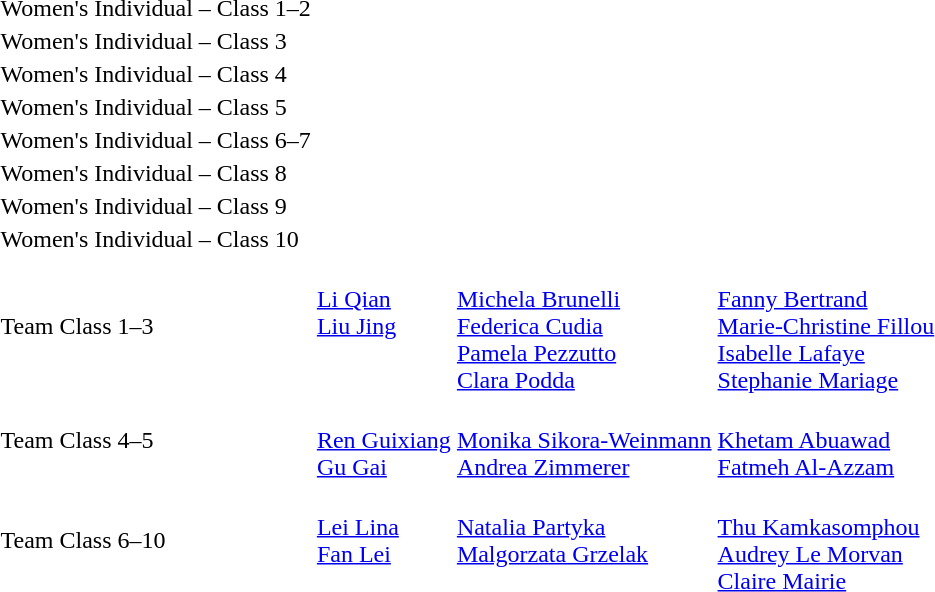<table>
<tr>
<td>Women's Individual – Class 1–2<br></td>
<td></td>
<td></td>
<td></td>
</tr>
<tr>
<td>Women's Individual – Class 3<br></td>
<td></td>
<td></td>
<td></td>
</tr>
<tr>
<td>Women's Individual – Class 4<br></td>
<td></td>
<td></td>
<td></td>
</tr>
<tr>
<td>Women's Individual – Class 5<br></td>
<td></td>
<td></td>
<td></td>
</tr>
<tr>
<td>Women's Individual – Class 6–7<br></td>
<td></td>
<td></td>
<td></td>
</tr>
<tr>
<td>Women's Individual – Class 8<br></td>
<td></td>
<td></td>
<td></td>
</tr>
<tr>
<td>Women's Individual – Class 9<br></td>
<td></td>
<td></td>
<td></td>
</tr>
<tr>
<td>Women's Individual – Class 10<br></td>
<td></td>
<td></td>
<td></td>
</tr>
<tr>
<td>Team Class 1–3<br></td>
<td valign=top> <br> <a href='#'>Li Qian</a> <br> <a href='#'>Liu Jing</a></td>
<td valign=top> <br> <a href='#'>Michela Brunelli</a> <br> <a href='#'>Federica Cudia</a> <br> <a href='#'>Pamela Pezzutto</a> <br> <a href='#'>Clara Podda</a></td>
<td valign=top> <br> <a href='#'>Fanny Bertrand</a> <br> <a href='#'>Marie-Christine Fillou</a> <br> <a href='#'>Isabelle Lafaye</a> <br> <a href='#'>Stephanie Mariage</a></td>
</tr>
<tr>
<td>Team Class 4–5<br></td>
<td valign=top> <br> <a href='#'>Ren Guixiang</a> <br> <a href='#'>Gu Gai</a></td>
<td valign=top> <br> <a href='#'>Monika Sikora-Weinmann</a> <br> <a href='#'>Andrea Zimmerer</a></td>
<td valign=top> <br> <a href='#'>Khetam Abuawad</a> <br> <a href='#'>Fatmeh Al-Azzam</a></td>
</tr>
<tr>
<td>Team Class 6–10<br></td>
<td valign=top> <br> <a href='#'>Lei Lina</a> <br> <a href='#'>Fan Lei</a></td>
<td valign=top> <br> <a href='#'>Natalia Partyka</a> <br> <a href='#'>Malgorzata Grzelak</a></td>
<td valign=top> <br> <a href='#'>Thu Kamkasomphou</a> <br> <a href='#'>Audrey Le Morvan</a> <br> <a href='#'>Claire Mairie</a></td>
</tr>
</table>
